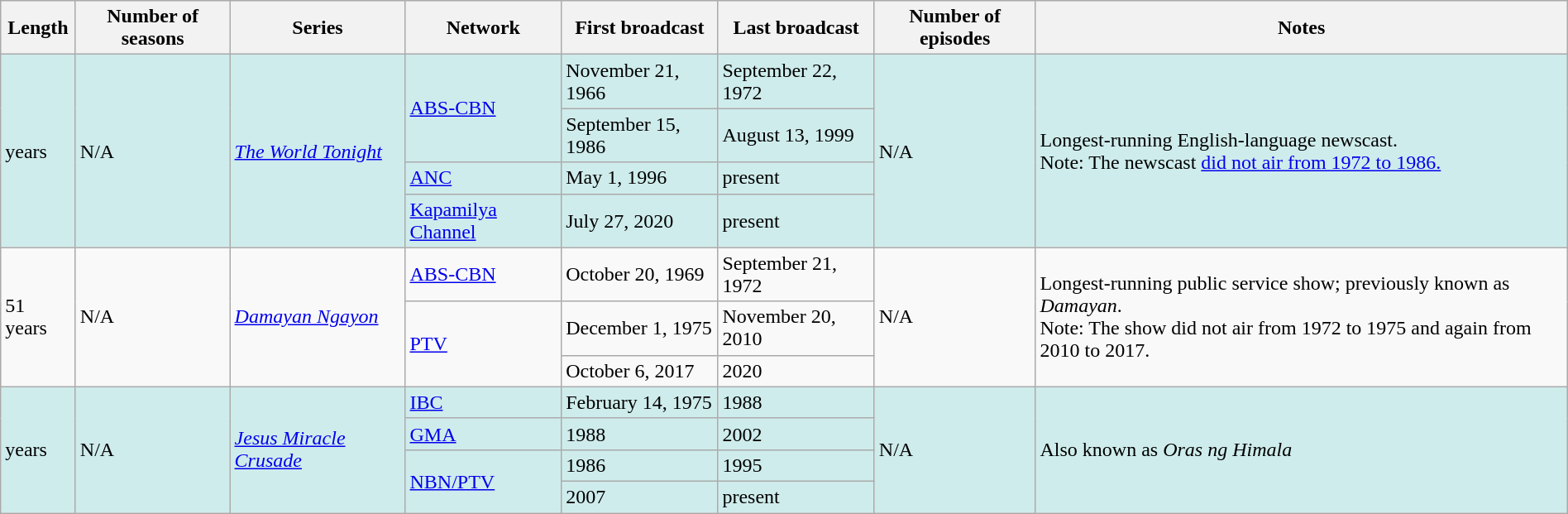<table class="wikitable sortable" width="100%">
<tr>
<th>Length</th>
<th>Number of seasons</th>
<th>Series</th>
<th>Network</th>
<th>First broadcast</th>
<th>Last broadcast</th>
<th>Number of episodes</th>
<th class="unsortable">Notes</th>
</tr>
<tr bgcolor="#cfecec">
<td rowspan="4"> years</td>
<td rowspan="4">N/A</td>
<td rowspan="4"><em><a href='#'>The World Tonight</a></em></td>
<td rowspan="2"><a href='#'>ABS-CBN</a></td>
<td>November 21, 1966</td>
<td>September 22, 1972</td>
<td rowspan="4">N/A</td>
<td rowspan="4">Longest-running English-language newscast. <br> Note: The newscast <a href='#'>did not air from 1972 to 1986.</a></td>
</tr>
<tr bgcolor="#cfecec">
<td>September 15, 1986</td>
<td>August 13, 1999</td>
</tr>
<tr bgcolor="#cfecec">
<td><a href='#'>ANC</a></td>
<td>May 1, 1996</td>
<td>present</td>
</tr>
<tr bgcolor="#cfecec">
<td><a href='#'>Kapamilya Channel</a></td>
<td>July 27, 2020</td>
<td>present</td>
</tr>
<tr>
<td rowspan="3">51 years</td>
<td rowspan="3">N/A</td>
<td rowspan="3"><em><a href='#'>Damayan Ngayon</a></em></td>
<td><a href='#'>ABS-CBN</a></td>
<td>October 20, 1969</td>
<td>September 21, 1972</td>
<td rowspan="3">N/A</td>
<td rowspan="3">Longest-running public service show; previously known as <em>Damayan</em>.<br> Note: The show did not air from 1972 to 1975 and again from 2010 to 2017.</td>
</tr>
<tr>
<td rowspan="2"><a href='#'>PTV</a></td>
<td>December 1, 1975</td>
<td>November 20, 2010</td>
</tr>
<tr>
<td>October 6, 2017</td>
<td>2020</td>
</tr>
<tr bgcolor="#cfecec">
<td rowspan="4"> years</td>
<td rowspan="4">N/A</td>
<td rowspan="4"><em><a href='#'>Jesus Miracle Crusade</a></em></td>
<td><a href='#'>IBC</a></td>
<td>February 14, 1975</td>
<td>1988</td>
<td rowspan="4">N/A</td>
<td rowspan="4">Also known as <em>Oras ng Himala</em></td>
</tr>
<tr bgcolor="#cfecec">
<td><a href='#'>GMA</a></td>
<td>1988</td>
<td>2002</td>
</tr>
<tr bgcolor="#cfecec">
<td rowspan="2"><a href='#'>NBN/PTV</a></td>
<td>1986</td>
<td>1995</td>
</tr>
<tr bgcolor="#cfecec">
<td>2007</td>
<td>present</td>
</tr>
</table>
